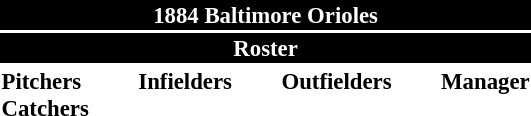<table class="toccolours" style="font-size: 95%;">
<tr>
<th colspan="10" style="background-color: black; color: white; text-align: center;">1884 Baltimore Orioles</th>
</tr>
<tr>
<td colspan="10" style="background-color:black; color: white; text-align: center;"><strong>Roster</strong></td>
</tr>
<tr>
<td valign="top"><strong>Pitchers</strong><br>



<strong>Catchers</strong>


</td>
<td width="25px"></td>
<td valign="top"><strong>Infielders</strong><br>




</td>
<td width="25px"></td>
<td valign="top"><strong>Outfielders</strong><br>




</td>
<td width="25px"></td>
<td valign="top"><strong>Manager</strong><br></td>
</tr>
</table>
